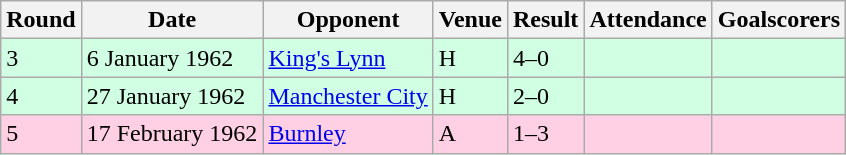<table class="wikitable">
<tr>
<th>Round</th>
<th>Date</th>
<th>Opponent</th>
<th>Venue</th>
<th>Result</th>
<th>Attendance</th>
<th>Goalscorers</th>
</tr>
<tr style="background-color: #d0ffe3;">
<td>3</td>
<td>6 January 1962</td>
<td><a href='#'>King's Lynn</a></td>
<td>H</td>
<td>4–0</td>
<td></td>
<td></td>
</tr>
<tr style="background-color: #d0ffe3;">
<td>4</td>
<td>27 January 1962</td>
<td><a href='#'>Manchester City</a></td>
<td>H</td>
<td>2–0</td>
<td></td>
<td></td>
</tr>
<tr style="background-color: #ffd0e3;">
<td>5</td>
<td>17 February 1962</td>
<td><a href='#'>Burnley</a></td>
<td>A</td>
<td>1–3</td>
<td></td>
<td></td>
</tr>
</table>
